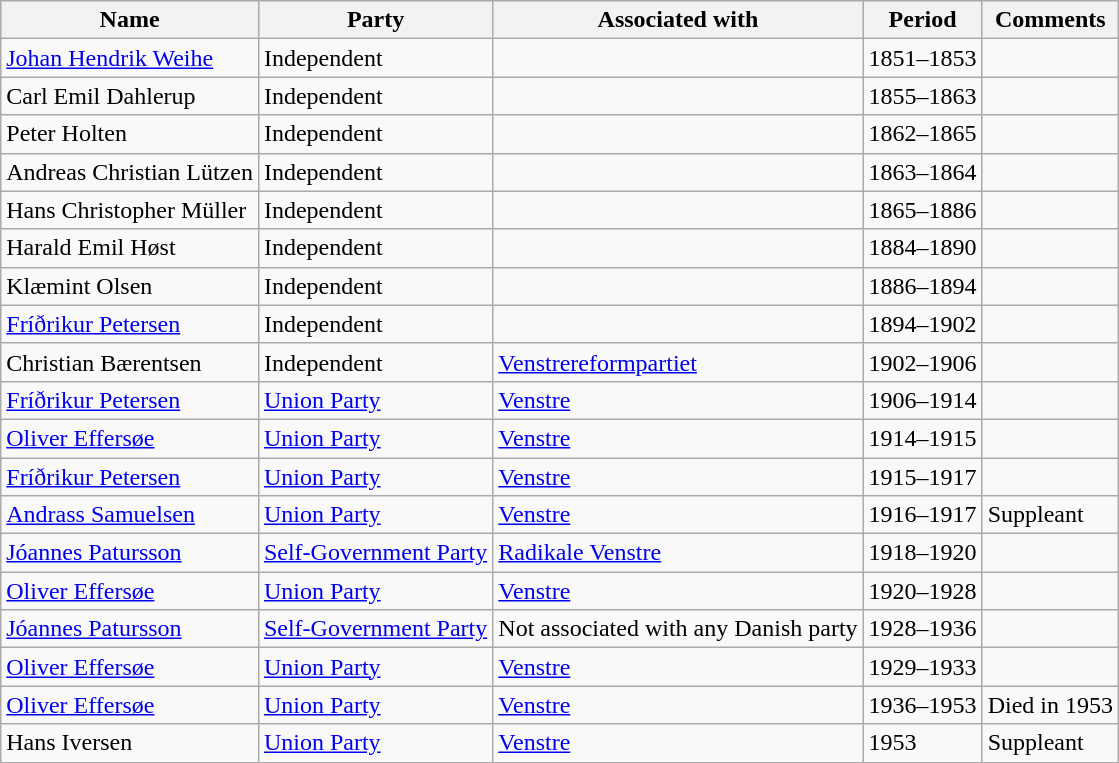<table class="wikitable sortable">
<tr>
<th>Name</th>
<th>Party</th>
<th>Associated with</th>
<th>Period</th>
<th class="unsortable">Comments</th>
</tr>
<tr>
<td><a href='#'>Johan Hendrik Weihe</a></td>
<td>Independent</td>
<td></td>
<td>1851–1853</td>
<td></td>
</tr>
<tr>
<td>Carl Emil Dahlerup</td>
<td>Independent</td>
<td></td>
<td>1855–1863</td>
<td></td>
</tr>
<tr>
<td>Peter Holten</td>
<td>Independent</td>
<td></td>
<td>1862–1865</td>
<td></td>
</tr>
<tr>
<td>Andreas Christian Lützen</td>
<td>Independent</td>
<td></td>
<td>1863–1864</td>
<td></td>
</tr>
<tr>
<td>Hans Christopher Müller</td>
<td>Independent</td>
<td></td>
<td>1865–1886</td>
<td></td>
</tr>
<tr>
<td>Harald Emil Høst</td>
<td>Independent</td>
<td></td>
<td>1884–1890</td>
<td></td>
</tr>
<tr>
<td>Klæmint Olsen</td>
<td>Independent</td>
<td></td>
<td>1886–1894</td>
<td></td>
</tr>
<tr>
<td><a href='#'>Fríðrikur Petersen</a></td>
<td>Independent</td>
<td></td>
<td>1894–1902</td>
<td></td>
</tr>
<tr>
<td>Christian Bærentsen</td>
<td>Independent</td>
<td><a href='#'>Venstrereformpartiet</a></td>
<td>1902–1906</td>
<td></td>
</tr>
<tr>
<td><a href='#'>Fríðrikur Petersen</a></td>
<td><a href='#'>Union Party</a></td>
<td><a href='#'>Venstre</a></td>
<td>1906–1914</td>
<td></td>
</tr>
<tr>
<td><a href='#'>Oliver Effersøe</a></td>
<td><a href='#'>Union Party</a></td>
<td><a href='#'>Venstre</a></td>
<td>1914–1915</td>
<td></td>
</tr>
<tr>
<td><a href='#'>Fríðrikur Petersen</a></td>
<td><a href='#'>Union Party</a></td>
<td><a href='#'>Venstre</a></td>
<td>1915–1917</td>
<td></td>
</tr>
<tr>
<td><a href='#'>Andrass Samuelsen</a></td>
<td><a href='#'>Union Party</a></td>
<td><a href='#'>Venstre</a></td>
<td>1916–1917</td>
<td>Suppleant</td>
</tr>
<tr>
<td><a href='#'>Jóannes Patursson</a></td>
<td><a href='#'>Self-Government Party</a></td>
<td><a href='#'>Radikale Venstre</a></td>
<td>1918–1920</td>
<td></td>
</tr>
<tr>
<td><a href='#'>Oliver Effersøe</a></td>
<td><a href='#'>Union Party</a></td>
<td><a href='#'>Venstre</a></td>
<td>1920–1928</td>
<td></td>
</tr>
<tr>
<td><a href='#'>Jóannes Patursson</a></td>
<td><a href='#'>Self-Government Party</a></td>
<td>Not associated with any Danish party</td>
<td>1928–1936</td>
<td></td>
</tr>
<tr>
<td><a href='#'>Oliver Effersøe</a></td>
<td><a href='#'>Union Party</a></td>
<td><a href='#'>Venstre</a></td>
<td>1929–1933</td>
<td></td>
</tr>
<tr>
<td><a href='#'>Oliver Effersøe</a></td>
<td><a href='#'>Union Party</a></td>
<td><a href='#'>Venstre</a></td>
<td>1936–1953</td>
<td>Died in 1953</td>
</tr>
<tr>
<td>Hans Iversen</td>
<td><a href='#'>Union Party</a></td>
<td><a href='#'>Venstre</a></td>
<td>1953</td>
<td>Suppleant</td>
</tr>
</table>
